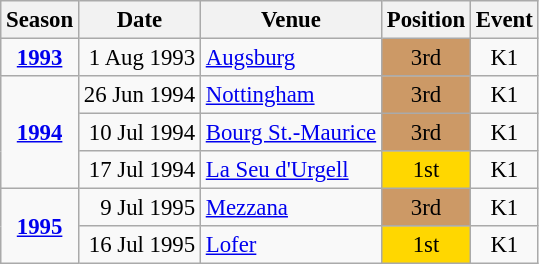<table class="wikitable" style="text-align:center; font-size:95%;">
<tr>
<th>Season</th>
<th>Date</th>
<th>Venue</th>
<th>Position</th>
<th>Event</th>
</tr>
<tr>
<td><strong><a href='#'>1993</a></strong></td>
<td align=right>1 Aug 1993</td>
<td align=left><a href='#'>Augsburg</a></td>
<td bgcolor=cc9966>3rd</td>
<td>K1</td>
</tr>
<tr>
<td rowspan=3><strong><a href='#'>1994</a></strong></td>
<td align=right>26 Jun 1994</td>
<td align=left><a href='#'>Nottingham</a></td>
<td bgcolor=cc9966>3rd</td>
<td>K1</td>
</tr>
<tr>
<td align=right>10 Jul 1994</td>
<td align=left><a href='#'>Bourg St.-Maurice</a></td>
<td bgcolor=cc9966>3rd</td>
<td>K1</td>
</tr>
<tr>
<td align=right>17 Jul 1994</td>
<td align=left><a href='#'>La Seu d'Urgell</a></td>
<td bgcolor=gold>1st</td>
<td>K1</td>
</tr>
<tr>
<td rowspan=2><strong><a href='#'>1995</a></strong></td>
<td align=right>9 Jul 1995</td>
<td align=left><a href='#'>Mezzana</a></td>
<td bgcolor=cc9966>3rd</td>
<td>K1</td>
</tr>
<tr>
<td align=right>16 Jul 1995</td>
<td align=left><a href='#'>Lofer</a></td>
<td bgcolor=gold>1st</td>
<td>K1</td>
</tr>
</table>
